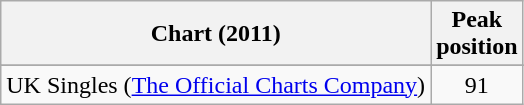<table class="wikitable sortable">
<tr>
<th>Chart (2011)</th>
<th>Peak<br>position</th>
</tr>
<tr>
</tr>
<tr>
</tr>
<tr>
<td>UK Singles (<a href='#'>The Official Charts Company</a>)</td>
<td align="center">91</td>
</tr>
</table>
